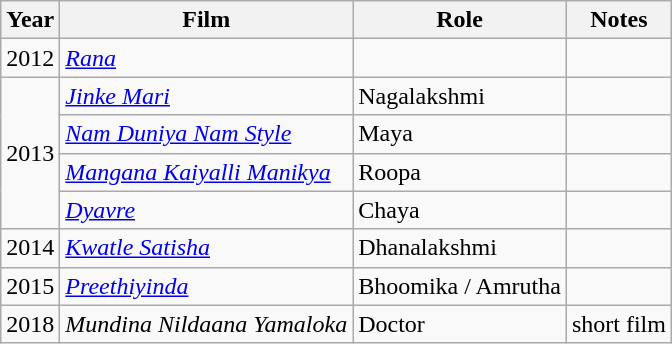<table class="wikitable sortable">
<tr>
<th>Year</th>
<th>Film</th>
<th>Role</th>
<th>Notes</th>
</tr>
<tr>
<td>2012</td>
<td><em><a href='#'>Rana</a></em></td>
<td></td>
<td></td>
</tr>
<tr>
<td rowspan="4">2013</td>
<td><em><a href='#'>Jinke Mari</a></em></td>
<td>Nagalakshmi</td>
<td></td>
</tr>
<tr>
<td><em><a href='#'>Nam Duniya Nam Style</a></em></td>
<td>Maya</td>
<td></td>
</tr>
<tr>
<td><em><a href='#'>Mangana Kaiyalli Manikya</a></em></td>
<td>Roopa</td>
<td></td>
</tr>
<tr>
<td><em><a href='#'>Dyavre</a></em></td>
<td>Chaya</td>
<td></td>
</tr>
<tr>
<td>2014</td>
<td><em><a href='#'>Kwatle Satisha</a></em></td>
<td>Dhanalakshmi</td>
<td></td>
</tr>
<tr>
<td>2015</td>
<td><em><a href='#'>Preethiyinda</a></em></td>
<td>Bhoomika / Amrutha</td>
<td></td>
</tr>
<tr>
<td>2018</td>
<td><em>Mundina Nildaana Yamaloka</em></td>
<td>Doctor</td>
<td>short film</td>
</tr>
</table>
